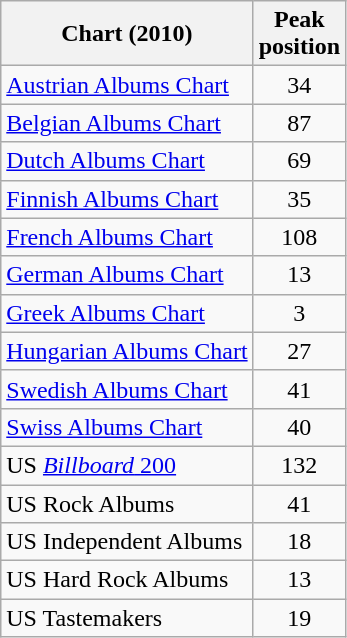<table class="wikitable sortable">
<tr>
<th>Chart (2010)</th>
<th>Peak<br>position</th>
</tr>
<tr>
<td><a href='#'>Austrian Albums Chart</a></td>
<td align="center">34</td>
</tr>
<tr>
<td><a href='#'>Belgian Albums Chart</a></td>
<td align="center">87</td>
</tr>
<tr>
<td><a href='#'>Dutch Albums Chart</a></td>
<td align="center">69</td>
</tr>
<tr>
<td><a href='#'>Finnish Albums Chart</a></td>
<td align="center">35</td>
</tr>
<tr>
<td><a href='#'>French Albums Chart</a></td>
<td align="center">108</td>
</tr>
<tr>
<td><a href='#'>German Albums Chart</a></td>
<td align="center">13</td>
</tr>
<tr>
<td><a href='#'>Greek Albums Chart</a></td>
<td align="center">3</td>
</tr>
<tr>
<td><a href='#'>Hungarian Albums Chart</a></td>
<td align="center">27</td>
</tr>
<tr>
<td><a href='#'>Swedish Albums Chart</a></td>
<td align="center">41</td>
</tr>
<tr>
<td><a href='#'>Swiss Albums Chart</a></td>
<td align="center">40</td>
</tr>
<tr>
<td>US <a href='#'><em>Billboard</em> 200</a></td>
<td align="center">132</td>
</tr>
<tr>
<td>US Rock Albums</td>
<td align="center">41</td>
</tr>
<tr>
<td>US Independent Albums</td>
<td align="center">18</td>
</tr>
<tr>
<td>US Hard Rock Albums</td>
<td align="center">13</td>
</tr>
<tr>
<td>US Tastemakers</td>
<td align="center">19</td>
</tr>
</table>
